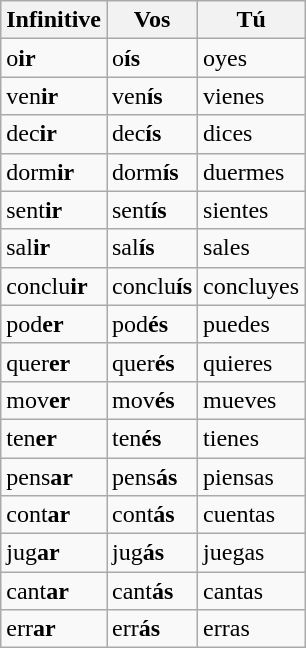<table class="wikitable" align="center">
<tr>
<th bgcolor="#E0E0FF">Infinitive</th>
<th bgcolor="#E0E0FF">Vos</th>
<th bgcolor="#E0E0FF">Tú</th>
</tr>
<tr>
<td>o<strong>ir</strong></td>
<td>o<strong>ís</strong></td>
<td>oyes</td>
</tr>
<tr>
<td>ven<strong>ir</strong></td>
<td>ven<strong>ís</strong></td>
<td>vienes</td>
</tr>
<tr>
<td>dec<strong>ir</strong></td>
<td>dec<strong>ís</strong></td>
<td>dices</td>
</tr>
<tr>
<td>dorm<strong>ir</strong></td>
<td>dorm<strong>ís</strong></td>
<td>duermes</td>
</tr>
<tr>
<td>sent<strong>ir</strong></td>
<td>sent<strong>ís</strong></td>
<td>sientes</td>
</tr>
<tr>
<td>sal<strong>ir</strong></td>
<td>sal<strong>ís</strong></td>
<td>sales</td>
</tr>
<tr>
<td>conclu<strong>ir</strong></td>
<td>conclu<strong>ís</strong></td>
<td>concluyes</td>
</tr>
<tr>
<td>pod<strong>er</strong></td>
<td>pod<strong>és</strong></td>
<td>puedes</td>
</tr>
<tr>
<td>quer<strong>er</strong></td>
<td>quer<strong>és</strong></td>
<td>quieres</td>
</tr>
<tr>
<td>mov<strong>er</strong></td>
<td>mov<strong>és</strong></td>
<td>mueves</td>
</tr>
<tr>
<td>ten<strong>er</strong></td>
<td>ten<strong>és</strong></td>
<td>tienes</td>
</tr>
<tr>
<td>pens<strong>ar</strong></td>
<td>pens<strong>ás</strong></td>
<td>piensas</td>
</tr>
<tr>
<td>cont<strong>ar</strong></td>
<td>cont<strong>ás</strong></td>
<td>cuentas</td>
</tr>
<tr>
<td>jug<strong>ar</strong></td>
<td>jug<strong>ás</strong></td>
<td>juegas</td>
</tr>
<tr>
<td>cant<strong>ar</strong></td>
<td>cant<strong>ás</strong></td>
<td>cantas</td>
</tr>
<tr>
<td>err<strong>ar</strong></td>
<td>err<strong>ás</strong></td>
<td>erras</td>
</tr>
</table>
